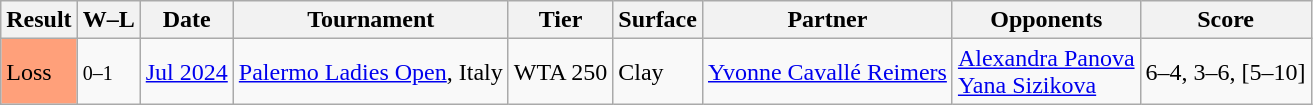<table class="wikitable sortable">
<tr>
<th>Result</th>
<th class="unsortable">W–L</th>
<th>Date</th>
<th>Tournament</th>
<th>Tier</th>
<th>Surface</th>
<th>Partner</th>
<th>Opponents</th>
<th class="unsortable">Score</th>
</tr>
<tr>
<td bgcolor=FFA07A>Loss</td>
<td><small>0–1</small></td>
<td><a href='#'>Jul 2024</a></td>
<td><a href='#'>Palermo Ladies Open</a>, Italy</td>
<td>WTA 250</td>
<td>Clay</td>
<td> <a href='#'>Yvonne Cavallé Reimers</a></td>
<td> <a href='#'>Alexandra Panova</a> <br>  <a href='#'>Yana Sizikova</a></td>
<td>6–4, 3–6, [5–10]</td>
</tr>
</table>
